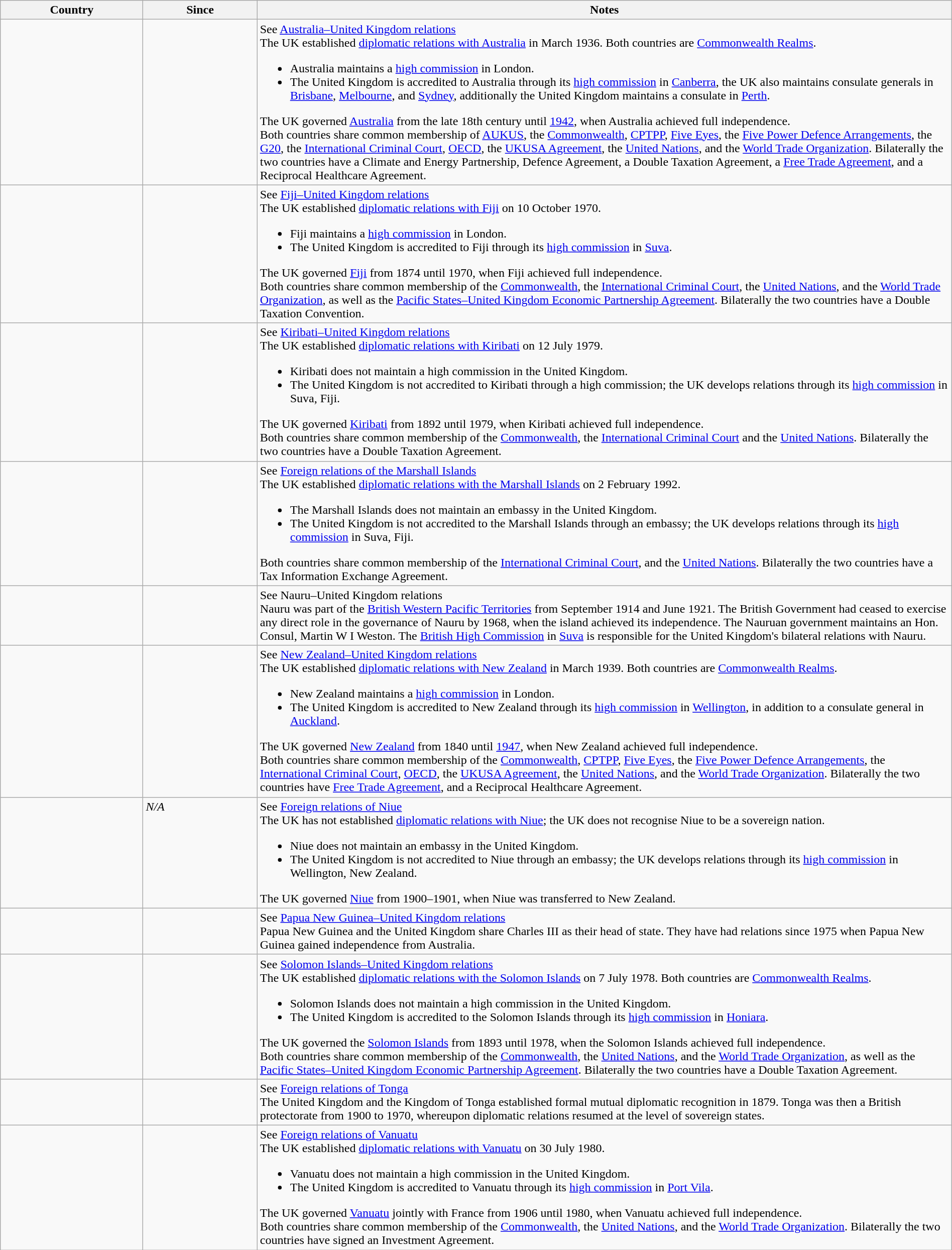<table class="wikitable sortable" style="width:100%; margin:auto;">
<tr>
<th style="width:15%;">Country</th>
<th style="width:12%;">Since</th>
<th>Notes</th>
</tr>
<tr valign="top">
<td></td>
<td></td>
<td>See <a href='#'>Australia–United Kingdom relations</a><br>
The UK established <a href='#'>diplomatic relations with Australia</a> in March 1936. Both countries are <a href='#'>Commonwealth Realms</a>.<ul><li>Australia maintains a <a href='#'>high commission</a> in London.</li><li>The United Kingdom is accredited to Australia through its <a href='#'>high commission</a> in <a href='#'>Canberra</a>, the UK also maintains consulate generals in <a href='#'>Brisbane</a>, <a href='#'>Melbourne</a>, and <a href='#'>Sydney</a>, additionally the United Kingdom maintains a consulate in <a href='#'>Perth</a>.</li></ul>The UK governed <a href='#'>Australia</a> from the late 18th century until <a href='#'>1942</a>, when Australia achieved full independence.<br>Both countries share common membership of <a href='#'>AUKUS</a>, the <a href='#'>Commonwealth</a>, <a href='#'>CPTPP</a>, <a href='#'>Five Eyes</a>, the <a href='#'>Five Power Defence Arrangements</a>, the <a href='#'>G20</a>, the <a href='#'>International Criminal Court</a>, <a href='#'>OECD</a>, the <a href='#'>UKUSA Agreement</a>, the <a href='#'>United Nations</a>, and the <a href='#'>World Trade Organization</a>. Bilaterally the two countries have a Climate and Energy Partnership, Defence Agreement, a Double Taxation Agreement, a <a href='#'>Free Trade Agreement</a>, and a Reciprocal Healthcare Agreement.</td>
</tr>
<tr valign="top">
<td></td>
<td></td>
<td>See <a href='#'>Fiji–United Kingdom relations</a><br>
The UK established <a href='#'>diplomatic relations with Fiji</a> on 10 October 1970.<ul><li>Fiji maintains a <a href='#'>high commission</a> in London.</li><li>The United Kingdom is accredited to Fiji through its <a href='#'>high commission</a> in <a href='#'>Suva</a>.</li></ul>The UK governed <a href='#'>Fiji</a> from 1874 until 1970, when Fiji achieved full independence.<br>Both countries share common membership of the <a href='#'>Commonwealth</a>, the <a href='#'>International Criminal Court</a>, the <a href='#'>United Nations</a>, and the <a href='#'>World Trade Organization</a>, as well as the <a href='#'>Pacific States–United Kingdom Economic Partnership Agreement</a>. Bilaterally the two countries have a Double Taxation Convention.</td>
</tr>
<tr valign="top">
<td></td>
<td></td>
<td>See <a href='#'>Kiribati–United Kingdom relations</a><br>The UK established <a href='#'>diplomatic relations with Kiribati</a> on 12 July 1979.<ul><li>Kiribati does not maintain a high commission in the United Kingdom.</li><li>The United Kingdom is not accredited to Kiribati through a high commission; the UK develops relations through its <a href='#'>high commission</a> in Suva, Fiji.</li></ul>The UK governed <a href='#'>Kiribati</a> from 1892 until 1979, when Kiribati achieved full independence.<br>Both countries share common membership of the <a href='#'>Commonwealth</a>, the <a href='#'>International Criminal Court</a> and the <a href='#'>United Nations</a>. Bilaterally the two countries have a Double Taxation Agreement.</td>
</tr>
<tr valign="top">
<td></td>
<td></td>
<td>See <a href='#'>Foreign relations of the Marshall Islands</a><br>The UK established <a href='#'>diplomatic relations with the Marshall Islands</a> on 2 February 1992.<ul><li>The Marshall Islands does not maintain an embassy in the United Kingdom.</li><li>The United Kingdom is not accredited to the Marshall Islands through an embassy; the UK develops relations through its <a href='#'>high commission</a> in Suva, Fiji.</li></ul>Both countries share common membership of the <a href='#'>International Criminal Court</a>, and the <a href='#'>United Nations</a>. Bilaterally the two countries have a Tax Information Exchange Agreement.</td>
</tr>
<tr valign="top">
<td></td>
<td></td>
<td>See Nauru–United Kingdom relations<br>Nauru was part of the <a href='#'>British Western Pacific Territories</a> from September 1914 and June 1921. The British Government had ceased to exercise any direct role in the governance of Nauru by 1968, when the island achieved its independence. The Nauruan government maintains an Hon. Consul, Martin W I Weston. The <a href='#'>British High Commission</a> in <a href='#'>Suva</a> is responsible for the United Kingdom's bilateral relations with Nauru.</td>
</tr>
<tr valign="top">
<td></td>
<td></td>
<td>See <a href='#'>New Zealand–United Kingdom relations</a><br>
The UK established <a href='#'>diplomatic relations with New Zealand</a> in March 1939. Both countries are <a href='#'>Commonwealth Realms</a>.<ul><li>New Zealand maintains a <a href='#'>high commission</a> in London.</li><li>The United Kingdom is accredited to New Zealand through its <a href='#'>high commission</a> in <a href='#'>Wellington</a>, in addition to a consulate general in <a href='#'>Auckland</a>.</li></ul>The UK governed <a href='#'>New Zealand</a> from 1840 until <a href='#'>1947</a>, when New Zealand achieved full independence.<br>Both countries share common membership of the <a href='#'>Commonwealth</a>, <a href='#'>CPTPP</a>, <a href='#'>Five Eyes</a>, the <a href='#'>Five Power Defence Arrangements</a>, the <a href='#'>International Criminal Court</a>, <a href='#'>OECD</a>, the <a href='#'>UKUSA Agreement</a>, the <a href='#'>United Nations</a>, and the <a href='#'>World Trade Organization</a>. Bilaterally the two countries have <a href='#'>Free Trade Agreement</a>, and a Reciprocal Healthcare Agreement.</td>
</tr>
<tr valign="top">
<td></td>
<td><em>N/A</em></td>
<td>See <a href='#'>Foreign relations of Niue</a><br>The UK has not established <a href='#'>diplomatic relations with Niue</a>; the UK does not recognise Niue to be a sovereign nation.<ul><li>Niue does not maintain an embassy in the United Kingdom.</li><li>The United Kingdom is not accredited to Niue through an embassy; the UK develops relations through its <a href='#'>high commission</a> in Wellington, New Zealand.</li></ul>The UK governed <a href='#'>Niue</a> from 1900–1901, when Niue was transferred to New Zealand.</td>
</tr>
<tr valign="top">
<td></td>
<td></td>
<td>See <a href='#'>Papua New Guinea–United Kingdom relations</a><br>
Papua New Guinea and the United Kingdom share Charles III as their head of state. They have had relations since 1975 when Papua New Guinea gained independence from Australia.</td>
</tr>
<tr valign="top">
<td></td>
<td></td>
<td>See <a href='#'>Solomon Islands–United Kingdom relations</a><br>The UK established <a href='#'>diplomatic relations with the Solomon Islands</a> on 7 July 1978. Both countries are <a href='#'>Commonwealth Realms</a>.<ul><li>Solomon Islands does not maintain a high commission in the United Kingdom.</li><li>The United Kingdom is accredited to the Solomon Islands through its <a href='#'>high commission</a> in <a href='#'>Honiara</a>.</li></ul>The UK governed the <a href='#'>Solomon Islands</a> from 1893 until 1978, when the Solomon Islands achieved full independence.<br>Both countries share common membership of the <a href='#'>Commonwealth</a>, the <a href='#'>United Nations</a>,  and the <a href='#'>World Trade Organization</a>, as well as the <a href='#'>Pacific States–United Kingdom Economic Partnership Agreement</a>. Bilaterally the two countries have a Double Taxation Agreement.</td>
</tr>
<tr valign="top">
<td></td>
<td></td>
<td>See <a href='#'>Foreign relations of Tonga</a><br>The United Kingdom and the Kingdom of Tonga established formal mutual diplomatic recognition in 1879. Tonga was then a British protectorate from 1900 to 1970, whereupon diplomatic relations resumed at the level of sovereign states.<br></td>
</tr>
<tr valign="top">
<td></td>
<td></td>
<td>See <a href='#'>Foreign relations of Vanuatu</a><br>The UK established <a href='#'>diplomatic relations with Vanuatu</a> on 30 July 1980.<ul><li>Vanuatu does not maintain a high commission in the United Kingdom.</li><li>The United Kingdom is accredited to Vanuatu through its <a href='#'>high commission</a> in <a href='#'>Port Vila</a>.</li></ul>The UK governed <a href='#'>Vanuatu</a> jointly with France from 1906 until 1980, when Vanuatu achieved full independence.<br>Both countries share common membership of the <a href='#'>Commonwealth</a>, the <a href='#'>United Nations</a>,  and the <a href='#'>World Trade Organization</a>. Bilaterally the two countries have signed an Investment Agreement.</td>
</tr>
</table>
